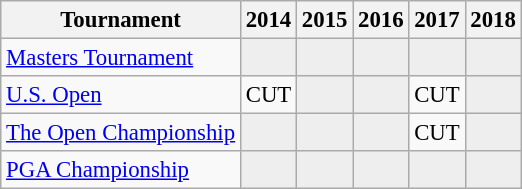<table class="wikitable" style="font-size:95%;text-align:center;">
<tr>
<th>Tournament</th>
<th>2014</th>
<th>2015</th>
<th>2016</th>
<th>2017</th>
<th>2018</th>
</tr>
<tr>
<td align=left><a href='#'>Masters Tournament</a></td>
<td style="background:#eeeeee;"></td>
<td style="background:#eeeeee;"></td>
<td style="background:#eeeeee;"></td>
<td style="background:#eeeeee;"></td>
<td style="background:#eeeeee;"></td>
</tr>
<tr>
<td align=left><a href='#'>U.S. Open</a></td>
<td>CUT</td>
<td style="background:#eeeeee;"></td>
<td style="background:#eeeeee;"></td>
<td>CUT</td>
<td style="background:#eeeeee;"></td>
</tr>
<tr>
<td align=left><a href='#'>The Open Championship</a></td>
<td style="background:#eeeeee;"></td>
<td style="background:#eeeeee;"></td>
<td style="background:#eeeeee;"></td>
<td>CUT</td>
<td style="background:#eeeeee;"></td>
</tr>
<tr>
<td align=left><a href='#'>PGA Championship</a></td>
<td style="background:#eeeeee;"></td>
<td style="background:#eeeeee;"></td>
<td style="background:#eeeeee;"></td>
<td style="background:#eeeeee;"></td>
<td style="background:#eeeeee;"></td>
</tr>
</table>
